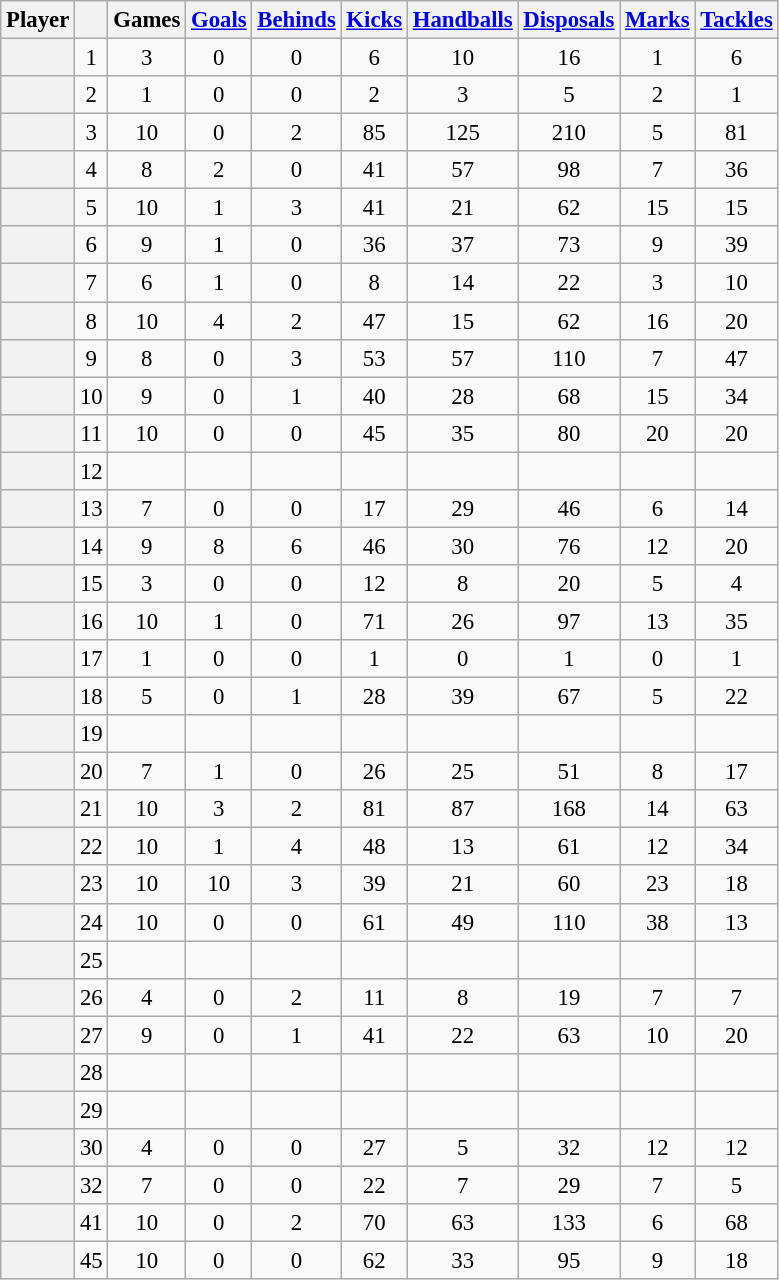<table class="wikitable plainrowheaders sortable" style="text-align:center; font-size:95%">
<tr>
<th scope="col">Player</th>
<th scope="col"></th>
<th scope="col" width:3em>Games</th>
<th scope="col" width:3em><a href='#'>Goals</a></th>
<th scope="col" width:3em><a href='#'>Behinds</a></th>
<th scope="col" width:3em><a href='#'>Kicks</a></th>
<th scope="col" width:3em><a href='#'>Handballs</a></th>
<th scope="col" width:3em><a href='#'>Disposals</a></th>
<th scope="col" width:3em><a href='#'>Marks</a></th>
<th scope="col" width:3em><a href='#'>Tackles</a></th>
</tr>
<tr>
<th scope="row"></th>
<td>1</td>
<td>3</td>
<td>0</td>
<td>0</td>
<td>6</td>
<td>10</td>
<td>16</td>
<td>1</td>
<td>6</td>
</tr>
<tr>
<th scope="row"></th>
<td>2</td>
<td>1</td>
<td>0</td>
<td>0</td>
<td>2</td>
<td>3</td>
<td>5</td>
<td>2</td>
<td>1</td>
</tr>
<tr>
<th scope="row"></th>
<td>3</td>
<td>10</td>
<td>0</td>
<td>2</td>
<td>85</td>
<td>125</td>
<td>210</td>
<td>5</td>
<td>81</td>
</tr>
<tr>
<th scope="row"></th>
<td>4</td>
<td>8</td>
<td>2</td>
<td>0</td>
<td>41</td>
<td>57</td>
<td>98</td>
<td>7</td>
<td>36</td>
</tr>
<tr>
<th scope="row"></th>
<td>5</td>
<td>10</td>
<td>1</td>
<td>3</td>
<td>41</td>
<td>21</td>
<td>62</td>
<td>15</td>
<td>15</td>
</tr>
<tr>
<th scope="row"></th>
<td>6</td>
<td>9</td>
<td>1</td>
<td>0</td>
<td>36</td>
<td>37</td>
<td>73</td>
<td>9</td>
<td>39</td>
</tr>
<tr>
<th scope="row"></th>
<td>7</td>
<td>6</td>
<td>1</td>
<td>0</td>
<td>8</td>
<td>14</td>
<td>22</td>
<td>3</td>
<td>10</td>
</tr>
<tr>
<th scope="row"></th>
<td>8</td>
<td>10</td>
<td>4</td>
<td>2</td>
<td>47</td>
<td>15</td>
<td>62</td>
<td>16</td>
<td>20</td>
</tr>
<tr>
<th scope="row"></th>
<td>9</td>
<td>8</td>
<td>0</td>
<td>3</td>
<td>53</td>
<td>57</td>
<td>110</td>
<td>7</td>
<td>47</td>
</tr>
<tr>
<th scope="row"></th>
<td>10</td>
<td>9</td>
<td>0</td>
<td>1</td>
<td>40</td>
<td>28</td>
<td>68</td>
<td>15</td>
<td>34</td>
</tr>
<tr>
<th scope="row"></th>
<td>11</td>
<td>10</td>
<td>0</td>
<td>0</td>
<td>45</td>
<td>35</td>
<td>80</td>
<td>20</td>
<td>20</td>
</tr>
<tr>
<th scope="row"></th>
<td>12</td>
<td></td>
<td></td>
<td></td>
<td></td>
<td></td>
<td></td>
<td></td>
<td></td>
</tr>
<tr>
<th scope="row"></th>
<td>13</td>
<td>7</td>
<td>0</td>
<td>0</td>
<td>17</td>
<td>29</td>
<td>46</td>
<td>6</td>
<td>14</td>
</tr>
<tr>
<th scope="row"></th>
<td>14</td>
<td>9</td>
<td>8</td>
<td>6</td>
<td>46</td>
<td>30</td>
<td>76</td>
<td>12</td>
<td>20</td>
</tr>
<tr>
<th scope="row"></th>
<td>15</td>
<td>3</td>
<td>0</td>
<td>0</td>
<td>12</td>
<td>8</td>
<td>20</td>
<td>5</td>
<td>4</td>
</tr>
<tr>
<th scope="row"></th>
<td>16</td>
<td>10</td>
<td>1</td>
<td>0</td>
<td>71</td>
<td>26</td>
<td>97</td>
<td>13</td>
<td>35</td>
</tr>
<tr>
<th scope="row"></th>
<td>17</td>
<td>1</td>
<td>0</td>
<td>0</td>
<td>1</td>
<td>0</td>
<td>1</td>
<td>0</td>
<td>1</td>
</tr>
<tr>
<th scope="row"></th>
<td>18</td>
<td>5</td>
<td>0</td>
<td>1</td>
<td>28</td>
<td>39</td>
<td>67</td>
<td>5</td>
<td>22</td>
</tr>
<tr>
<th scope="row"></th>
<td>19</td>
<td></td>
<td></td>
<td></td>
<td></td>
<td></td>
<td></td>
<td></td>
<td></td>
</tr>
<tr>
<th scope="row"></th>
<td>20</td>
<td>7</td>
<td>1</td>
<td>0</td>
<td>26</td>
<td>25</td>
<td>51</td>
<td>8</td>
<td>17</td>
</tr>
<tr>
<th scope="row"></th>
<td>21</td>
<td>10</td>
<td>3</td>
<td>2</td>
<td>81</td>
<td>87</td>
<td>168</td>
<td>14</td>
<td>63</td>
</tr>
<tr>
<th scope="row"></th>
<td>22</td>
<td>10</td>
<td>1</td>
<td>4</td>
<td>48</td>
<td>13</td>
<td>61</td>
<td>12</td>
<td>34</td>
</tr>
<tr>
<th scope="row"></th>
<td>23</td>
<td>10</td>
<td>10</td>
<td>3</td>
<td>39</td>
<td>21</td>
<td>60</td>
<td>23</td>
<td>18</td>
</tr>
<tr>
<th scope="row"></th>
<td>24</td>
<td>10</td>
<td>0</td>
<td>0</td>
<td>61</td>
<td>49</td>
<td>110</td>
<td>38</td>
<td>13</td>
</tr>
<tr>
<th scope="row"></th>
<td>25</td>
<td></td>
<td></td>
<td></td>
<td></td>
<td></td>
<td></td>
<td></td>
<td></td>
</tr>
<tr>
<th scope="row"></th>
<td>26</td>
<td>4</td>
<td>0</td>
<td>2</td>
<td>11</td>
<td>8</td>
<td>19</td>
<td>7</td>
<td>7</td>
</tr>
<tr>
<th scope="row"></th>
<td>27</td>
<td>9</td>
<td>0</td>
<td>1</td>
<td>41</td>
<td>22</td>
<td>63</td>
<td>10</td>
<td>20</td>
</tr>
<tr>
<th scope="row"></th>
<td>28</td>
<td></td>
<td></td>
<td></td>
<td></td>
<td></td>
<td></td>
<td></td>
<td></td>
</tr>
<tr>
<th scope="row"></th>
<td>29</td>
<td></td>
<td></td>
<td></td>
<td></td>
<td></td>
<td></td>
<td></td>
<td></td>
</tr>
<tr>
<th scope="row"></th>
<td>30</td>
<td>4</td>
<td>0</td>
<td>0</td>
<td>27</td>
<td>5</td>
<td>32</td>
<td>12</td>
<td>12</td>
</tr>
<tr>
<th scope="row"></th>
<td>32</td>
<td>7</td>
<td>0</td>
<td>0</td>
<td>22</td>
<td>7</td>
<td>29</td>
<td>7</td>
<td>5</td>
</tr>
<tr>
<th scope="row"></th>
<td>41</td>
<td>10</td>
<td>0</td>
<td>2</td>
<td>70</td>
<td>63</td>
<td>133</td>
<td>6</td>
<td>68</td>
</tr>
<tr>
<th scope="row"></th>
<td>45</td>
<td>10</td>
<td>0</td>
<td>0</td>
<td>62</td>
<td>33</td>
<td>95</td>
<td>9</td>
<td>18</td>
</tr>
</table>
